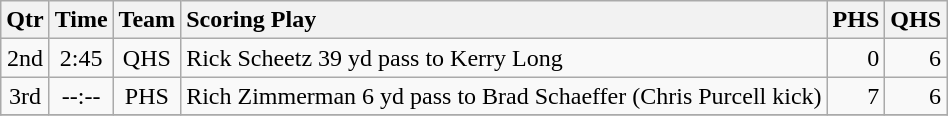<table class="wikitable">
<tr>
<th style="text-align: center;">Qtr</th>
<th style="text-align: center;">Time</th>
<th style="text-align: center;">Team</th>
<th style="text-align: left;">Scoring Play</th>
<th style="text-align: right;">PHS</th>
<th style="text-align: right;">QHS</th>
</tr>
<tr>
<td style="text-align: center;">2nd</td>
<td style="text-align: center;">2:45</td>
<td style="text-align: center;">QHS</td>
<td style="text-align: left;">Rick Scheetz 39 yd pass to Kerry Long</td>
<td style="text-align: right;">0</td>
<td style="text-align: right;">6</td>
</tr>
<tr>
<td style="text-align: center;">3rd</td>
<td style="text-align: center;">--:--</td>
<td style="text-align: center;">PHS</td>
<td style="text-align: left;">Rich Zimmerman 6 yd pass to Brad Schaeffer (Chris Purcell kick)</td>
<td style="text-align: right;">7</td>
<td style="text-align: right;">6</td>
</tr>
<tr>
</tr>
</table>
